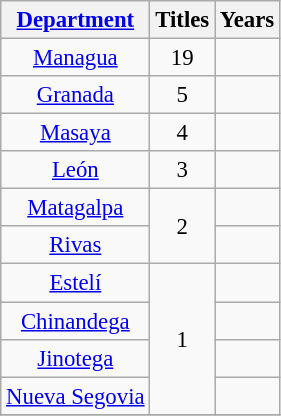<table class="wikitable sortable" style="font-size: 95%; text-align:center">
<tr>
<th><a href='#'>Department</a></th>
<th>Titles</th>
<th>Years</th>
</tr>
<tr>
<td><a href='#'>Managua</a></td>
<td style="text-align:center;">19</td>
<td></td>
</tr>
<tr>
<td><a href='#'>Granada</a></td>
<td rowspan="1" style="text-align:center;">5</td>
<td></td>
</tr>
<tr>
<td><a href='#'>Masaya</a></td>
<td rowspan="1" style="text-align:center;">4</td>
<td></td>
</tr>
<tr>
<td><a href='#'>León</a></td>
<td rowspan="1" style="text-align:center;">3</td>
<td></td>
</tr>
<tr>
<td><a href='#'>Matagalpa</a></td>
<td rowspan="2" style="text-align:center;">2</td>
<td></td>
</tr>
<tr>
<td><a href='#'>Rivas</a></td>
<td></td>
</tr>
<tr>
<td><a href='#'>Estelí</a></td>
<td rowspan="4" style="text-align:center;">1</td>
<td></td>
</tr>
<tr>
<td><a href='#'>Chinandega</a></td>
<td></td>
</tr>
<tr>
<td><a href='#'>Jinotega</a></td>
<td></td>
</tr>
<tr>
<td><a href='#'>Nueva Segovia</a></td>
<td></td>
</tr>
<tr>
</tr>
</table>
